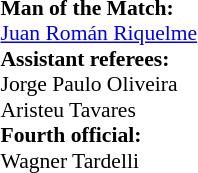<table width=50% style="font-size: 90%">
<tr>
<td><br><strong>Man of the Match:</strong>
<br> <a href='#'>Juan Román Riquelme</a><br><strong>Assistant referees:</strong>
<br> Jorge Paulo Oliveira
<br> Aristeu Tavares
<br><strong>Fourth official:</strong>
<br> Wagner Tardelli</td>
</tr>
</table>
